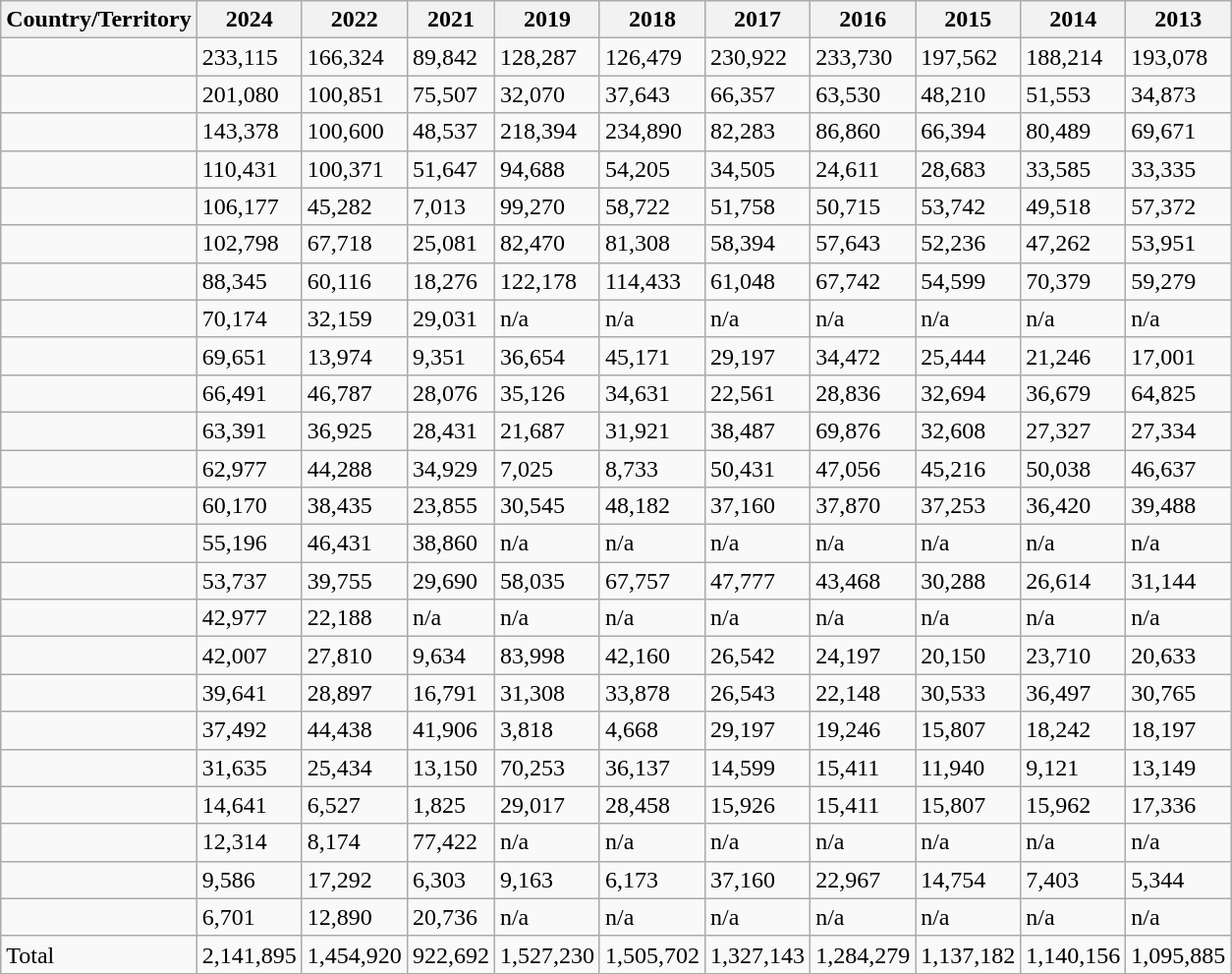<table class="wikitable sortable collapsible">
<tr>
<th>Country/Territory</th>
<th>2024</th>
<th>2022</th>
<th>2021</th>
<th>2019</th>
<th>2018</th>
<th>2017</th>
<th>2016</th>
<th>2015</th>
<th>2014</th>
<th>2013</th>
</tr>
<tr>
<td></td>
<td>233,115</td>
<td>166,324</td>
<td>89,842</td>
<td>128,287</td>
<td>126,479</td>
<td>230,922</td>
<td>233,730</td>
<td>197,562</td>
<td>188,214</td>
<td>193,078</td>
</tr>
<tr>
<td></td>
<td>201,080</td>
<td>100,851</td>
<td>75,507</td>
<td>32,070</td>
<td>37,643</td>
<td>66,357</td>
<td>63,530</td>
<td>48,210</td>
<td>51,553</td>
<td>34,873</td>
</tr>
<tr>
<td></td>
<td>143,378</td>
<td>100,600</td>
<td>48,537</td>
<td>218,394</td>
<td>234,890</td>
<td>82,283</td>
<td>86,860</td>
<td>66,394</td>
<td>80,489</td>
<td>69,671</td>
</tr>
<tr>
<td></td>
<td>110,431</td>
<td>100,371</td>
<td>51,647</td>
<td>94,688</td>
<td>54,205</td>
<td>34,505</td>
<td>24,611</td>
<td>28,683</td>
<td>33,585</td>
<td>33,335</td>
</tr>
<tr>
<td></td>
<td>106,177</td>
<td>45,282</td>
<td>7,013</td>
<td>99,270</td>
<td>58,722</td>
<td>51,758</td>
<td>50,715</td>
<td>53,742</td>
<td>49,518</td>
<td>57,372</td>
</tr>
<tr>
<td></td>
<td>102,798</td>
<td>67,718</td>
<td>25,081</td>
<td>82,470</td>
<td>81,308</td>
<td>58,394</td>
<td>57,643</td>
<td>52,236</td>
<td>47,262</td>
<td>53,951</td>
</tr>
<tr>
<td></td>
<td>88,345</td>
<td>60,116</td>
<td>18,276</td>
<td>122,178</td>
<td>114,433</td>
<td>61,048</td>
<td>67,742</td>
<td>54,599</td>
<td>70,379</td>
<td>59,279</td>
</tr>
<tr>
<td></td>
<td>70,174</td>
<td>32,159</td>
<td>29,031</td>
<td>n/a</td>
<td>n/a</td>
<td>n/a</td>
<td>n/a</td>
<td>n/a</td>
<td>n/a</td>
<td>n/a</td>
</tr>
<tr>
<td></td>
<td>69,651</td>
<td>13,974</td>
<td>9,351</td>
<td>36,654</td>
<td>45,171</td>
<td>29,197</td>
<td>34,472</td>
<td>25,444</td>
<td>21,246</td>
<td>17,001</td>
</tr>
<tr>
<td></td>
<td>66,491</td>
<td>46,787</td>
<td>28,076</td>
<td>35,126</td>
<td>34,631</td>
<td>22,561</td>
<td>28,836</td>
<td>32,694</td>
<td>36,679</td>
<td>64,825</td>
</tr>
<tr>
<td></td>
<td>63,391</td>
<td>36,925</td>
<td>28,431</td>
<td>21,687</td>
<td>31,921</td>
<td>38,487</td>
<td>69,876</td>
<td>32,608</td>
<td>27,327</td>
<td>27,334</td>
</tr>
<tr>
<td></td>
<td>62,977</td>
<td>44,288</td>
<td>34,929</td>
<td>7,025</td>
<td>8,733</td>
<td>50,431</td>
<td>47,056</td>
<td>45,216</td>
<td>50,038</td>
<td>46,637</td>
</tr>
<tr>
<td></td>
<td>60,170</td>
<td>38,435</td>
<td>23,855</td>
<td>30,545</td>
<td>48,182</td>
<td>37,160</td>
<td>37,870</td>
<td>37,253</td>
<td>36,420</td>
<td>39,488</td>
</tr>
<tr>
<td></td>
<td>55,196</td>
<td>46,431</td>
<td>38,860</td>
<td>n/a</td>
<td>n/a</td>
<td>n/a</td>
<td>n/a</td>
<td>n/a</td>
<td>n/a</td>
<td>n/a</td>
</tr>
<tr>
<td></td>
<td>53,737</td>
<td>39,755</td>
<td>29,690</td>
<td>58,035</td>
<td>67,757</td>
<td>47,777</td>
<td>43,468</td>
<td>30,288</td>
<td>26,614</td>
<td>31,144</td>
</tr>
<tr>
<td></td>
<td>42,977</td>
<td>22,188</td>
<td>n/a</td>
<td>n/a</td>
<td>n/a</td>
<td>n/a</td>
<td>n/a</td>
<td>n/a</td>
<td>n/a</td>
<td>n/a</td>
</tr>
<tr>
<td></td>
<td>42,007</td>
<td>27,810</td>
<td>9,634</td>
<td>83,998</td>
<td>42,160</td>
<td>26,542</td>
<td>24,197</td>
<td>20,150</td>
<td>23,710</td>
<td>20,633</td>
</tr>
<tr>
<td></td>
<td>39,641</td>
<td>28,897</td>
<td>16,791</td>
<td>31,308</td>
<td>33,878</td>
<td>26,543</td>
<td>22,148</td>
<td>30,533</td>
<td>36,497</td>
<td>30,765</td>
</tr>
<tr>
<td></td>
<td>37,492</td>
<td>44,438</td>
<td>41,906</td>
<td>3,818</td>
<td>4,668</td>
<td>29,197</td>
<td>19,246</td>
<td>15,807</td>
<td>18,242</td>
<td>18,197</td>
</tr>
<tr>
<td></td>
<td>31,635</td>
<td>25,434</td>
<td>13,150</td>
<td>70,253</td>
<td>36,137</td>
<td>14,599</td>
<td>15,411</td>
<td>11,940</td>
<td>9,121</td>
<td>13,149</td>
</tr>
<tr>
<td></td>
<td>14,641</td>
<td>6,527</td>
<td>1,825</td>
<td>29,017</td>
<td>28,458</td>
<td>15,926</td>
<td>15,411</td>
<td>15,807</td>
<td>15,962</td>
<td>17,336</td>
</tr>
<tr>
<td></td>
<td>12,314</td>
<td>8,174</td>
<td>77,422</td>
<td>n/a</td>
<td>n/a</td>
<td>n/a</td>
<td>n/a</td>
<td>n/a</td>
<td>n/a</td>
<td>n/a</td>
</tr>
<tr>
<td></td>
<td>9,586</td>
<td>17,292</td>
<td>6,303</td>
<td>9,163</td>
<td>6,173</td>
<td>37,160</td>
<td>22,967</td>
<td>14,754</td>
<td>7,403</td>
<td>5,344</td>
</tr>
<tr>
<td></td>
<td>6,701</td>
<td>12,890</td>
<td>20,736</td>
<td>n/a</td>
<td>n/a</td>
<td>n/a</td>
<td>n/a</td>
<td>n/a</td>
<td>n/a</td>
<td>n/a</td>
</tr>
<tr>
<td>Total</td>
<td>2,141,895</td>
<td>1,454,920</td>
<td>922,692</td>
<td>1,527,230</td>
<td>1,505,702</td>
<td>1,327,143</td>
<td>1,284,279</td>
<td>1,137,182</td>
<td>1,140,156</td>
<td>1,095,885</td>
</tr>
</table>
